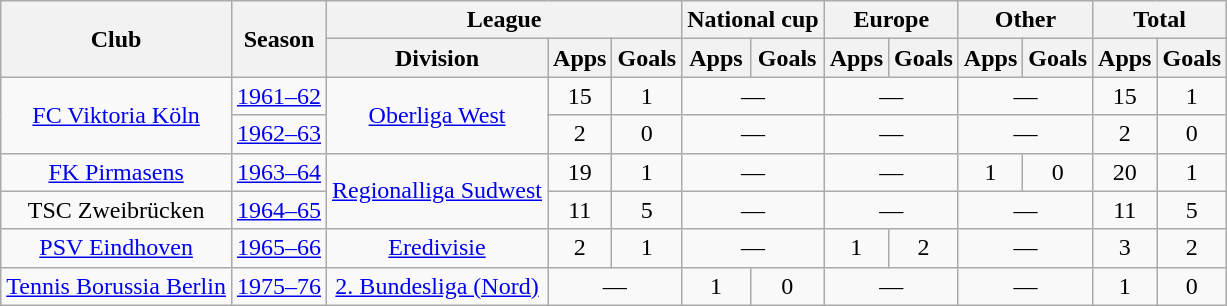<table class="wikitable" style="text-align:center">
<tr>
<th rowspan="2">Club</th>
<th rowspan="2">Season</th>
<th colspan="3">League</th>
<th colspan="2">National cup</th>
<th colspan="2">Europe</th>
<th colspan="2">Other</th>
<th colspan="2">Total</th>
</tr>
<tr>
<th>Division</th>
<th>Apps</th>
<th>Goals</th>
<th>Apps</th>
<th>Goals</th>
<th>Apps</th>
<th>Goals</th>
<th>Apps</th>
<th>Goals</th>
<th>Apps</th>
<th>Goals</th>
</tr>
<tr>
<td rowspan="2"><a href='#'>FC Viktoria Köln</a></td>
<td><a href='#'>1961–62</a></td>
<td rowspan="2"><a href='#'>Oberliga West</a></td>
<td>15</td>
<td>1</td>
<td colspan="2">—</td>
<td colspan="2">—</td>
<td colspan="2">—</td>
<td>15</td>
<td>1</td>
</tr>
<tr>
<td><a href='#'>1962–63</a></td>
<td>2</td>
<td>0</td>
<td colspan="2">—</td>
<td colspan="2">—</td>
<td colspan="2">—</td>
<td>2</td>
<td>0</td>
</tr>
<tr>
<td><a href='#'>FK Pirmasens</a></td>
<td><a href='#'>1963–64</a></td>
<td rowspan="2"><a href='#'>Regionalliga Sudwest</a></td>
<td>19</td>
<td>1</td>
<td colspan="2">—</td>
<td colspan="2">—</td>
<td>1</td>
<td>0</td>
<td>20</td>
<td>1</td>
</tr>
<tr>
<td>TSC Zweibrücken</td>
<td><a href='#'>1964–65</a></td>
<td>11</td>
<td>5</td>
<td colspan="2">—</td>
<td colspan="2">—</td>
<td colspan="2">—</td>
<td>11</td>
<td>5</td>
</tr>
<tr>
<td><a href='#'>PSV Eindhoven</a></td>
<td><a href='#'>1965–66</a></td>
<td><a href='#'>Eredivisie</a></td>
<td>2</td>
<td>1</td>
<td colspan="2">—</td>
<td>1</td>
<td>2</td>
<td colspan="2">—</td>
<td>3</td>
<td>2</td>
</tr>
<tr>
<td><a href='#'>Tennis Borussia Berlin</a></td>
<td><a href='#'>1975–76</a></td>
<td><a href='#'>2. Bundesliga (Nord)</a></td>
<td colspan="2">—</td>
<td>1</td>
<td>0</td>
<td colspan="2">—</td>
<td colspan="2">—</td>
<td>1</td>
<td>0</td>
</tr>
</table>
